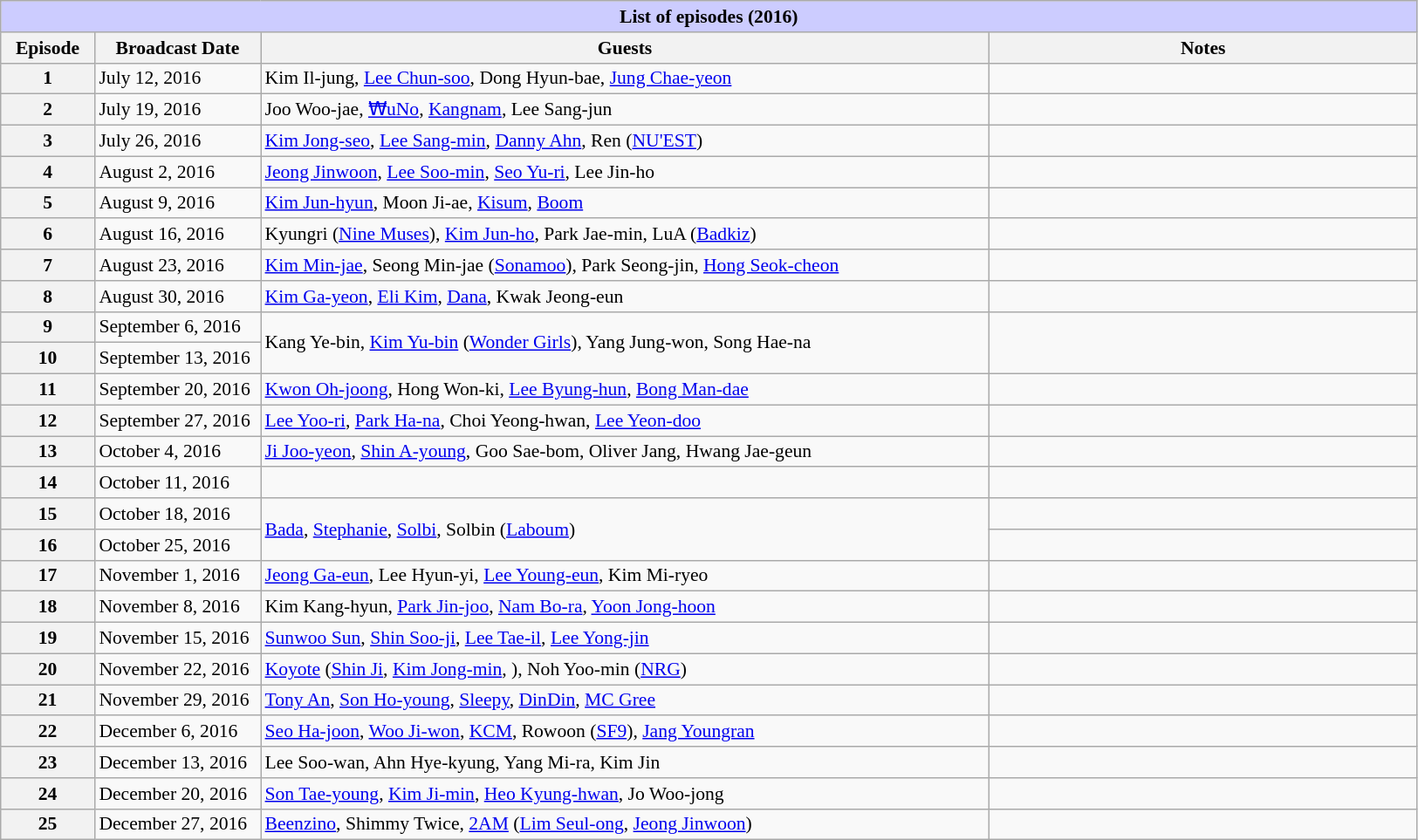<table class="wikitable" style="font-size: 90%;">
<tr>
<th Colspan="4" style="background:#ccccff;">List of episodes (2016)</th>
</tr>
<tr>
<th width=65>Episode</th>
<th width=120>Broadcast Date</th>
<th width=550>Guests</th>
<th width=320>Notes</th>
</tr>
<tr>
<th>1</th>
<td>July 12, 2016</td>
<td>Kim Il-jung, <a href='#'>Lee Chun-soo</a>, Dong Hyun-bae, <a href='#'>Jung Chae-yeon</a></td>
<td></td>
</tr>
<tr>
<th>2</th>
<td>July 19, 2016</td>
<td>Joo Woo-jae, <a href='#'>₩uNo</a>, <a href='#'>Kangnam</a>, Lee Sang-jun</td>
<td></td>
</tr>
<tr>
<th>3</th>
<td>July 26, 2016</td>
<td><a href='#'>Kim Jong-seo</a>, <a href='#'>Lee Sang-min</a>, <a href='#'>Danny Ahn</a>, Ren (<a href='#'>NU'EST</a>)</td>
<td></td>
</tr>
<tr>
<th>4</th>
<td>August 2, 2016</td>
<td><a href='#'>Jeong Jinwoon</a>, <a href='#'>Lee Soo-min</a>, <a href='#'>Seo Yu-ri</a>, Lee Jin-ho</td>
<td></td>
</tr>
<tr>
<th>5</th>
<td>August 9, 2016</td>
<td><a href='#'>Kim Jun-hyun</a>, Moon Ji-ae, <a href='#'>Kisum</a>, <a href='#'>Boom</a></td>
<td></td>
</tr>
<tr>
<th>6</th>
<td>August 16, 2016</td>
<td>Kyungri (<a href='#'>Nine Muses</a>), <a href='#'>Kim Jun-ho</a>, Park Jae-min, LuA (<a href='#'>Badkiz</a>)</td>
<td></td>
</tr>
<tr>
<th>7</th>
<td>August 23, 2016</td>
<td><a href='#'>Kim Min-jae</a>, Seong Min-jae (<a href='#'>Sonamoo</a>), Park Seong-jin, <a href='#'>Hong Seok-cheon</a></td>
<td></td>
</tr>
<tr>
<th>8</th>
<td>August 30, 2016</td>
<td><a href='#'>Kim Ga-yeon</a>, <a href='#'>Eli Kim</a>, <a href='#'>Dana</a>, Kwak Jeong-eun</td>
<td></td>
</tr>
<tr>
<th>9</th>
<td>September 6, 2016</td>
<td rowspan=2>Kang Ye-bin, <a href='#'>Kim Yu-bin</a> (<a href='#'>Wonder Girls</a>), Yang Jung-won, Song Hae-na</td>
<td rowspan=2></td>
</tr>
<tr>
<th>10</th>
<td>September 13, 2016</td>
</tr>
<tr>
<th>11</th>
<td>September 20, 2016</td>
<td><a href='#'>Kwon Oh-joong</a>, Hong Won-ki, <a href='#'>Lee Byung-hun</a>, <a href='#'>Bong Man-dae</a></td>
<td></td>
</tr>
<tr>
<th>12</th>
<td>September 27, 2016</td>
<td><a href='#'>Lee Yoo-ri</a>, <a href='#'>Park Ha-na</a>, Choi Yeong-hwan, <a href='#'>Lee Yeon-doo</a></td>
<td></td>
</tr>
<tr>
<th>13</th>
<td>October 4, 2016</td>
<td><a href='#'>Ji Joo-yeon</a>, <a href='#'>Shin A-young</a>, Goo Sae-bom, Oliver Jang, Hwang Jae-geun</td>
<td></td>
</tr>
<tr>
<th>14</th>
<td>October 11, 2016</td>
<td></td>
<td></td>
</tr>
<tr>
<th>15</th>
<td>October 18, 2016</td>
<td rowspan=2><a href='#'>Bada</a>, <a href='#'>Stephanie</a>, <a href='#'>Solbi</a>, Solbin (<a href='#'>Laboum</a>)</td>
<td></td>
</tr>
<tr>
<th>16</th>
<td>October 25, 2016</td>
<td></td>
</tr>
<tr>
<th>17</th>
<td>November 1, 2016</td>
<td><a href='#'>Jeong Ga-eun</a>, Lee Hyun-yi, <a href='#'>Lee Young-eun</a>, Kim Mi-ryeo</td>
<td></td>
</tr>
<tr>
<th>18</th>
<td>November 8, 2016</td>
<td>Kim Kang-hyun, <a href='#'>Park Jin-joo</a>, <a href='#'>Nam Bo-ra</a>, <a href='#'>Yoon Jong-hoon</a></td>
<td></td>
</tr>
<tr>
<th>19</th>
<td>November 15, 2016</td>
<td><a href='#'>Sunwoo Sun</a>, <a href='#'>Shin Soo-ji</a>, <a href='#'>Lee Tae-il</a>, <a href='#'>Lee Yong-jin</a></td>
<td></td>
</tr>
<tr>
<th>20</th>
<td>November 22, 2016</td>
<td><a href='#'>Koyote</a> (<a href='#'>Shin Ji</a>, <a href='#'>Kim Jong-min</a>, ), Noh Yoo-min (<a href='#'>NRG</a>)</td>
<td></td>
</tr>
<tr>
<th>21</th>
<td>November 29, 2016</td>
<td><a href='#'>Tony An</a>, <a href='#'>Son Ho-young</a>, <a href='#'>Sleepy</a>, <a href='#'>DinDin</a>, <a href='#'>MC Gree</a></td>
<td></td>
</tr>
<tr>
<th>22</th>
<td>December 6, 2016</td>
<td><a href='#'>Seo Ha-joon</a>, <a href='#'>Woo Ji-won</a>, <a href='#'>KCM</a>, Rowoon (<a href='#'>SF9</a>), <a href='#'>Jang Youngran</a></td>
<td></td>
</tr>
<tr>
<th>23</th>
<td>December 13, 2016</td>
<td>Lee Soo-wan, Ahn Hye-kyung, Yang Mi-ra, Kim Jin</td>
<td></td>
</tr>
<tr>
<th>24</th>
<td>December 20, 2016</td>
<td><a href='#'>Son Tae-young</a>, <a href='#'>Kim Ji-min</a>, <a href='#'>Heo Kyung-hwan</a>, Jo Woo-jong</td>
<td></td>
</tr>
<tr>
<th>25</th>
<td>December 27, 2016</td>
<td><a href='#'>Beenzino</a>, Shimmy Twice, <a href='#'>2AM</a> (<a href='#'>Lim Seul-ong</a>, <a href='#'>Jeong Jinwoon</a>)</td>
<td></td>
</tr>
</table>
